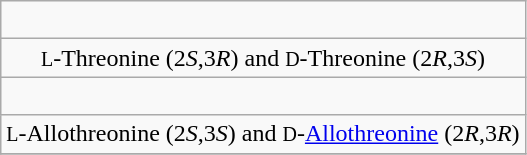<table class="wikitable centered" style="text-align:center">
<tr>
<td> <br></td>
</tr>
<tr>
<td><small>L</small>-Threonine (2<em>S</em>,3<em>R</em>) and <small>D</small>-Threonine (2<em>R</em>,3<em>S</em>)<br></td>
</tr>
<tr>
<td> <br></td>
</tr>
<tr>
<td><small>L</small>-Allothreonine (2<em>S</em>,3<em>S</em>) and <small>D</small>-<a href='#'>Allothreonine</a> (2<em>R</em>,3<em>R</em>)</td>
</tr>
<tr>
</tr>
</table>
